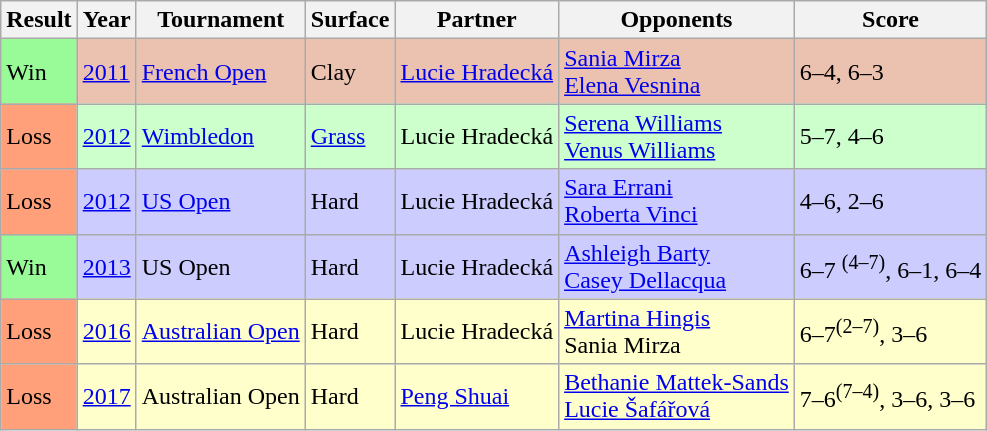<table class="sortable wikitable">
<tr>
<th>Result</th>
<th>Year</th>
<th>Tournament</th>
<th>Surface</th>
<th>Partner</th>
<th>Opponents</th>
<th class="unsortable">Score</th>
</tr>
<tr style="background:#ebc2af;">
<td style="background:#98fb98;">Win</td>
<td><a href='#'>2011</a></td>
<td><a href='#'>French Open</a></td>
<td>Clay</td>
<td> <a href='#'>Lucie Hradecká</a></td>
<td> <a href='#'>Sania Mirza</a> <br>  <a href='#'>Elena Vesnina</a></td>
<td>6–4, 6–3</td>
</tr>
<tr style="background:#cfc;">
<td style="background:#ffa07a;">Loss</td>
<td><a href='#'>2012</a></td>
<td><a href='#'>Wimbledon</a></td>
<td><a href='#'>Grass</a></td>
<td> Lucie Hradecká</td>
<td> <a href='#'>Serena Williams</a> <br>  <a href='#'>Venus Williams</a></td>
<td>5–7, 4–6</td>
</tr>
<tr style="background:#ccf;">
<td style="background:#ffa07a;">Loss</td>
<td><a href='#'>2012</a></td>
<td><a href='#'>US Open</a></td>
<td>Hard</td>
<td> Lucie Hradecká</td>
<td> <a href='#'>Sara Errani</a> <br>  <a href='#'>Roberta Vinci</a></td>
<td>4–6, 2–6</td>
</tr>
<tr style="background:#ccf;">
<td style="background:#98fb98;">Win</td>
<td><a href='#'>2013</a></td>
<td>US Open</td>
<td>Hard</td>
<td> Lucie Hradecká</td>
<td> <a href='#'>Ashleigh Barty</a> <br>  <a href='#'>Casey Dellacqua</a></td>
<td>6–7 <sup>(4–7)</sup>, 6–1, 6–4</td>
</tr>
<tr style="background:#ffc;">
<td style="background:#ffa07a;">Loss</td>
<td><a href='#'>2016</a></td>
<td><a href='#'>Australian Open</a></td>
<td>Hard</td>
<td> Lucie Hradecká</td>
<td> <a href='#'>Martina Hingis</a> <br>  Sania Mirza</td>
<td>6–7<sup>(2–7)</sup>, 3–6</td>
</tr>
<tr style="background:#ffc;">
<td style="background:#ffa07a;">Loss</td>
<td><a href='#'>2017</a></td>
<td>Australian Open</td>
<td>Hard</td>
<td> <a href='#'>Peng Shuai</a></td>
<td> <a href='#'>Bethanie Mattek-Sands</a> <br>  <a href='#'>Lucie Šafářová</a></td>
<td>7–6<sup>(7–4)</sup>, 3–6, 3–6</td>
</tr>
</table>
